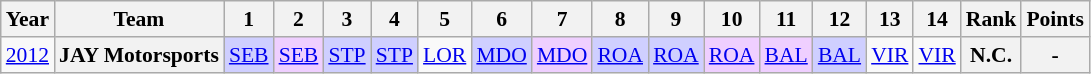<table class="wikitable" style="text-align:center; font-size:90%">
<tr>
<th>Year</th>
<th>Team</th>
<th>1</th>
<th>2</th>
<th>3</th>
<th>4</th>
<th>5</th>
<th>6</th>
<th>7</th>
<th>8</th>
<th>9</th>
<th>10</th>
<th>11</th>
<th>12</th>
<th>13</th>
<th>14</th>
<th>Rank</th>
<th>Points</th>
</tr>
<tr>
<td><a href='#'>2012</a></td>
<th>JAY Motorsports</th>
<td style="background-color:#CFCFFF"><a href='#'>SEB</a><br></td>
<td style="background-color:#EFCFFF"><a href='#'>SEB</a><br></td>
<td style="background-color:#CFCFFF"><a href='#'>STP</a><br></td>
<td style="background-color:#CFCFFF"><a href='#'>STP</a><br></td>
<td><a href='#'>LOR</a></td>
<td style="background-color:#CFCFFF"><a href='#'>MDO</a><br></td>
<td style="background-color:#EFCFFF"><a href='#'>MDO</a><br></td>
<td style="background-color:#CFCFFF"><a href='#'>ROA</a><br></td>
<td style="background-color:#CFCFFF"><a href='#'>ROA</a><br></td>
<td style="background-color:#EFCFFF"><a href='#'>ROA</a><br></td>
<td style="background-color:#EFCFFF"><a href='#'>BAL</a><br></td>
<td style="background-color:#CFCFFF"><a href='#'>BAL</a><br></td>
<td><a href='#'>VIR</a></td>
<td><a href='#'>VIR</a></td>
<th>N.C.</th>
<th>-</th>
</tr>
</table>
